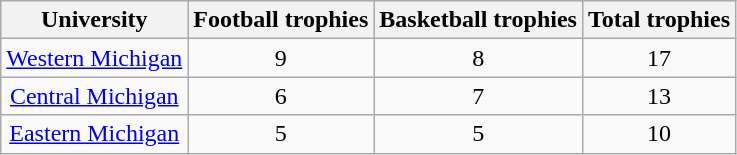<table class="wikitable" style="text-align:center">
<tr>
<th>University</th>
<th>Football trophies</th>
<th>Basketball trophies</th>
<th>Total trophies</th>
</tr>
<tr>
<td><a href='#'>Western Michigan</a></td>
<td>9</td>
<td>8</td>
<td>17</td>
</tr>
<tr>
<td><a href='#'>Central Michigan</a></td>
<td>6</td>
<td>7</td>
<td>13</td>
</tr>
<tr>
<td><a href='#'>Eastern Michigan</a></td>
<td>5</td>
<td>5</td>
<td>10</td>
</tr>
</table>
